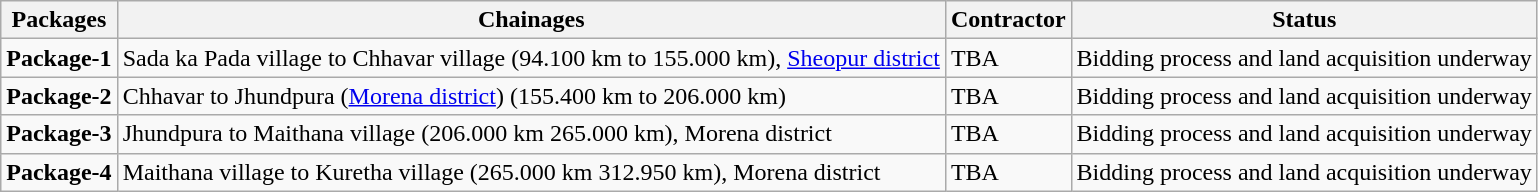<table class= 'wikitable sortable'>
<tr>
<th>Packages</th>
<th>Chainages</th>
<th>Contractor</th>
<th>Status</th>
</tr>
<tr>
<td><strong>Package-1</strong></td>
<td>Sada ka Pada village to Chhavar village (94.100 km to 155.000 km), <a href='#'>Sheopur district</a></td>
<td>TBA</td>
<td>Bidding process and land acquisition underway</td>
</tr>
<tr>
<td><strong>Package-2</strong></td>
<td>Chhavar to Jhundpura (<a href='#'>Morena district</a>) (155.400 km to 206.000 km)</td>
<td>TBA</td>
<td>Bidding process and land acquisition underway</td>
</tr>
<tr>
<td><strong>Package-3</strong></td>
<td>Jhundpura to Maithana village (206.000 km 265.000 km), Morena district</td>
<td>TBA</td>
<td>Bidding process and land acquisition underway</td>
</tr>
<tr>
<td><strong>Package-4</strong></td>
<td>Maithana village to Kuretha village (265.000 km 312.950 km), Morena district</td>
<td>TBA</td>
<td>Bidding process and land acquisition underway</td>
</tr>
</table>
